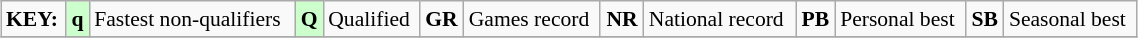<table class="wikitable" style="margin:0.5em auto; font-size:90%;position:relative;" width=60%>
<tr>
<td><strong>KEY:</strong></td>
<td bgcolor=ccffcc align=center><strong>q</strong></td>
<td>Fastest non-qualifiers</td>
<td bgcolor=ccffcc align=center><strong>Q</strong></td>
<td>Qualified</td>
<td align=center><strong>GR</strong></td>
<td>Games record</td>
<td align=center><strong>NR</strong></td>
<td>National record</td>
<td align=center><strong>PB</strong></td>
<td>Personal best</td>
<td align=center><strong>SB</strong></td>
<td>Seasonal best</td>
</tr>
<tr>
</tr>
</table>
